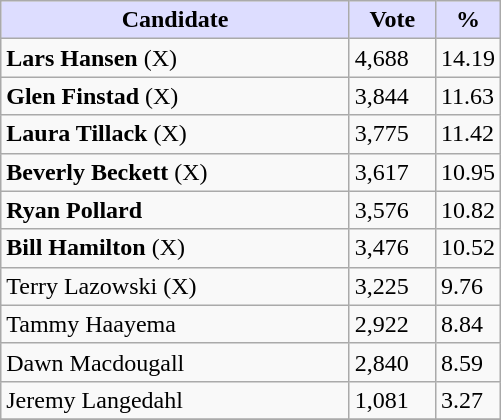<table class="wikitable">
<tr>
<th style="background:#ddf; width:225px;">Candidate</th>
<th style="background:#ddf; width:50px;">Vote</th>
<th style="background:#ddf; width:30px;">%</th>
</tr>
<tr>
<td><strong>Lars Hansen</strong> (X)</td>
<td>4,688</td>
<td>14.19</td>
</tr>
<tr>
<td><strong>Glen Finstad</strong> (X)</td>
<td>3,844</td>
<td>11.63</td>
</tr>
<tr>
<td><strong>Laura Tillack</strong> (X)</td>
<td>3,775</td>
<td>11.42</td>
</tr>
<tr>
<td><strong>Beverly Beckett</strong> (X)</td>
<td>3,617</td>
<td>10.95</td>
</tr>
<tr>
<td><strong>Ryan Pollard</strong></td>
<td>3,576</td>
<td>10.82</td>
</tr>
<tr>
<td><strong>Bill Hamilton</strong> (X)</td>
<td>3,476</td>
<td>10.52</td>
</tr>
<tr>
<td>Terry Lazowski (X)</td>
<td>3,225</td>
<td>9.76</td>
</tr>
<tr>
<td>Tammy Haayema</td>
<td>2,922</td>
<td>8.84</td>
</tr>
<tr>
<td>Dawn Macdougall</td>
<td>2,840</td>
<td>8.59</td>
</tr>
<tr>
<td>Jeremy Langedahl</td>
<td>1,081</td>
<td>3.27</td>
</tr>
<tr>
</tr>
</table>
